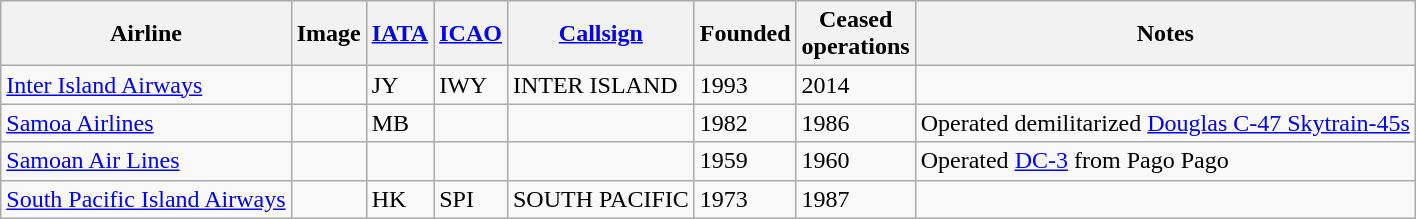<table class="wikitable sortable">
<tr valign="middle">
<th>Airline</th>
<th>Image</th>
<th><a href='#'>IATA</a></th>
<th><a href='#'>ICAO</a></th>
<th><a href='#'>Callsign</a></th>
<th>Founded</th>
<th>Ceased<br>operations</th>
<th>Notes</th>
</tr>
<tr>
<td><a href='#'>Inter Island Airways</a></td>
<td></td>
<td>JY</td>
<td>IWY</td>
<td>INTER ISLAND</td>
<td>1993</td>
<td>2014</td>
<td></td>
</tr>
<tr>
<td><a href='#'>Samoa Airlines</a></td>
<td></td>
<td>MB</td>
<td></td>
<td></td>
<td>1982</td>
<td>1986</td>
<td>Operated demilitarized <a href='#'>Douglas C-47 Skytrain-45s</a></td>
</tr>
<tr>
<td><a href='#'>Samoan Air Lines</a></td>
<td></td>
<td></td>
<td></td>
<td></td>
<td>1959</td>
<td>1960</td>
<td>Operated <a href='#'>DC-3</a> from Pago Pago</td>
</tr>
<tr>
<td><a href='#'>South Pacific Island Airways</a></td>
<td></td>
<td>HK</td>
<td>SPI</td>
<td>SOUTH PACIFIC</td>
<td>1973</td>
<td>1987</td>
<td></td>
</tr>
</table>
